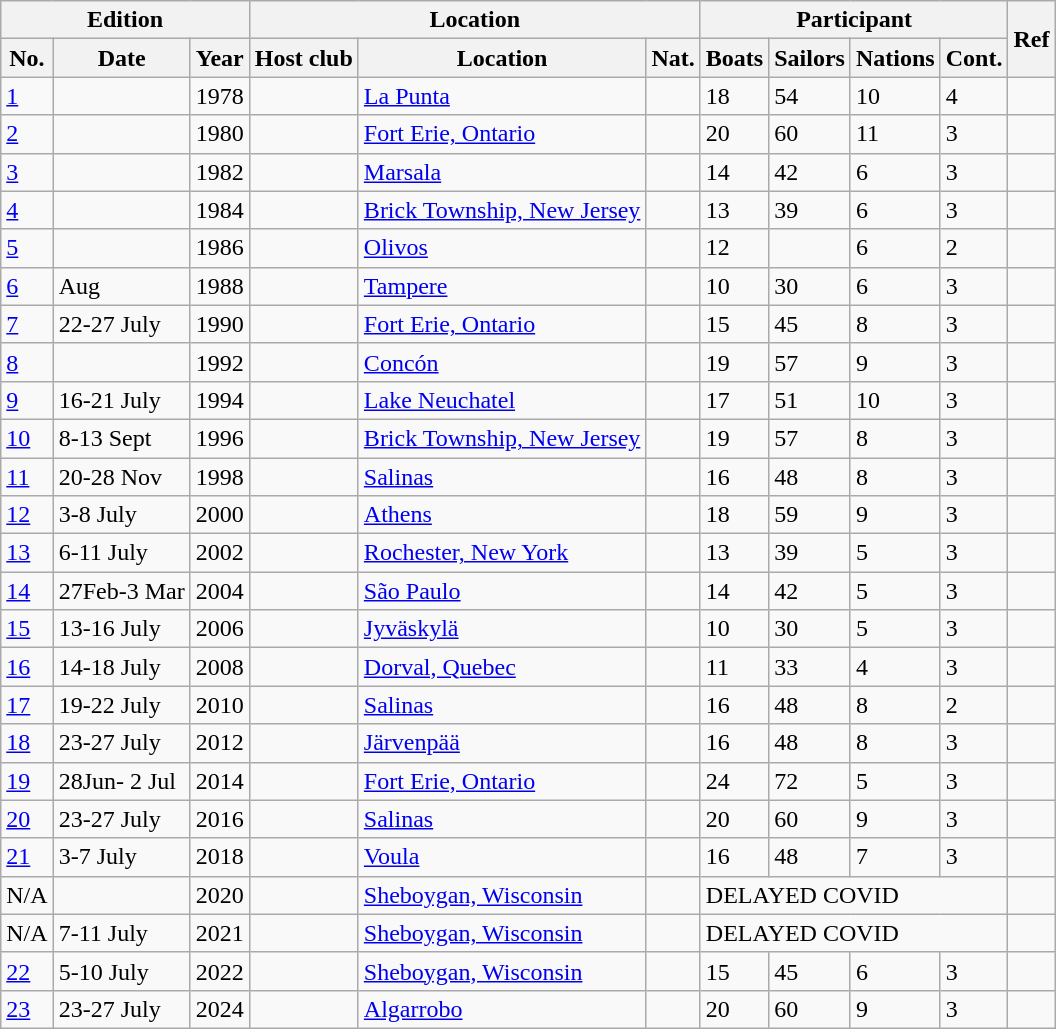<table class="wikitable sortable">
<tr>
<th colspan=3>Edition</th>
<th colspan=3>Location</th>
<th colspan=4>Participant</th>
<th rowspan=2>Ref</th>
</tr>
<tr>
<th>No.</th>
<th>Date</th>
<th>Year</th>
<th>Host club</th>
<th>Location</th>
<th>Nat.</th>
<th>Boats</th>
<th>Sailors</th>
<th>Nations</th>
<th>Cont.</th>
</tr>
<tr>
<td><a href='#'>1</a></td>
<td></td>
<td>1978</td>
<td></td>
<td><a href='#'>La Punta</a></td>
<td></td>
<td>18</td>
<td>54</td>
<td>10</td>
<td>4</td>
<td></td>
</tr>
<tr>
<td><a href='#'>2</a></td>
<td></td>
<td>1980</td>
<td></td>
<td><a href='#'>Fort Erie, Ontario</a></td>
<td></td>
<td>20</td>
<td>60</td>
<td>11</td>
<td>3</td>
<td></td>
</tr>
<tr>
<td><a href='#'>3</a></td>
<td></td>
<td>1982</td>
<td></td>
<td><a href='#'>Marsala</a></td>
<td></td>
<td>14</td>
<td>42</td>
<td>6</td>
<td>3</td>
<td></td>
</tr>
<tr>
<td><a href='#'>4</a></td>
<td></td>
<td>1984</td>
<td></td>
<td><a href='#'>Brick Township, New Jersey</a></td>
<td></td>
<td>13</td>
<td>39</td>
<td>6</td>
<td>3</td>
<td></td>
</tr>
<tr>
<td><a href='#'>5</a></td>
<td></td>
<td>1986</td>
<td></td>
<td><a href='#'>Olivos</a></td>
<td></td>
<td>12</td>
<td></td>
<td>6</td>
<td>2</td>
<td></td>
</tr>
<tr>
<td><a href='#'>6</a></td>
<td>Aug</td>
<td>1988</td>
<td><br></td>
<td><a href='#'>Tampere</a></td>
<td></td>
<td>10</td>
<td>30</td>
<td>6</td>
<td>3</td>
<td></td>
</tr>
<tr>
<td><a href='#'>7</a></td>
<td>22-27 July</td>
<td>1990</td>
<td></td>
<td><a href='#'>Fort Erie, Ontario</a></td>
<td></td>
<td>15</td>
<td>45</td>
<td>8</td>
<td>3</td>
<td></td>
</tr>
<tr>
<td><a href='#'>8</a></td>
<td></td>
<td>1992</td>
<td></td>
<td><a href='#'>Concón</a></td>
<td></td>
<td>19</td>
<td>57</td>
<td>9</td>
<td>3</td>
<td></td>
</tr>
<tr>
<td><a href='#'>9</a></td>
<td>16-21 July</td>
<td>1994</td>
<td></td>
<td><a href='#'>Lake Neuchatel</a></td>
<td></td>
<td>17</td>
<td>51</td>
<td>10</td>
<td>3</td>
<td></td>
</tr>
<tr>
<td><a href='#'>10</a></td>
<td>8-13 Sept</td>
<td>1996</td>
<td></td>
<td><a href='#'>Brick Township, New Jersey</a></td>
<td></td>
<td>19</td>
<td>57</td>
<td>8</td>
<td>3</td>
<td></td>
</tr>
<tr>
<td><a href='#'>11</a></td>
<td>20-28 Nov</td>
<td>1998</td>
<td></td>
<td><a href='#'>Salinas</a></td>
<td></td>
<td>16</td>
<td>48</td>
<td>8</td>
<td>3</td>
<td></td>
</tr>
<tr>
<td><a href='#'>12</a></td>
<td>3-8 July</td>
<td>2000</td>
<td><br></td>
<td><a href='#'>Athens</a></td>
<td></td>
<td>18</td>
<td>59</td>
<td>9</td>
<td>3</td>
<td></td>
</tr>
<tr>
<td><a href='#'>13</a></td>
<td>6-11 July</td>
<td>2002</td>
<td></td>
<td><a href='#'>Rochester, New York</a></td>
<td></td>
<td>13</td>
<td>39</td>
<td>5</td>
<td>3</td>
<td></td>
</tr>
<tr>
<td><a href='#'>14</a></td>
<td>27Feb-3 Mar</td>
<td>2004</td>
<td></td>
<td><a href='#'>São Paulo</a></td>
<td></td>
<td>14</td>
<td>42</td>
<td>5</td>
<td>3</td>
<td></td>
</tr>
<tr>
<td><a href='#'>15</a></td>
<td>13-16 July</td>
<td>2006</td>
<td></td>
<td><a href='#'>Jyväskylä</a></td>
<td></td>
<td>10</td>
<td>30</td>
<td>5</td>
<td>3</td>
<td></td>
</tr>
<tr>
<td><a href='#'>16</a></td>
<td>14-18 July</td>
<td>2008</td>
<td></td>
<td><a href='#'>Dorval, Quebec</a></td>
<td></td>
<td>11</td>
<td>33</td>
<td>4</td>
<td>3</td>
<td></td>
</tr>
<tr>
<td><a href='#'>17</a></td>
<td>19-22 July</td>
<td>2010</td>
<td></td>
<td><a href='#'>Salinas</a></td>
<td></td>
<td>16</td>
<td>48</td>
<td>8</td>
<td>2</td>
<td></td>
</tr>
<tr>
<td><a href='#'>18</a></td>
<td>23-27 July</td>
<td>2012</td>
<td></td>
<td><a href='#'>Järvenpää</a></td>
<td></td>
<td>16</td>
<td>48</td>
<td>8</td>
<td>3</td>
<td></td>
</tr>
<tr>
<td><a href='#'>19</a></td>
<td>28Jun- 2 Jul</td>
<td>2014</td>
<td></td>
<td><a href='#'>Fort Erie, Ontario</a></td>
<td></td>
<td>24</td>
<td>72</td>
<td>5</td>
<td>3</td>
<td></td>
</tr>
<tr>
<td><a href='#'>20</a></td>
<td>23-27 July</td>
<td>2016</td>
<td></td>
<td><a href='#'>Salinas</a></td>
<td></td>
<td>20</td>
<td>60</td>
<td>9</td>
<td>3</td>
<td></td>
</tr>
<tr>
<td><a href='#'>21</a></td>
<td>3-7 July</td>
<td>2018</td>
<td></td>
<td><a href='#'>Voula</a></td>
<td></td>
<td>16</td>
<td>48</td>
<td>7</td>
<td>3</td>
<td></td>
</tr>
<tr>
<td>N/A</td>
<td></td>
<td>2020</td>
<td></td>
<td><a href='#'>Sheboygan, Wisconsin</a></td>
<td></td>
<td colspan=4>DELAYED COVID</td>
<td></td>
</tr>
<tr>
<td>N/A</td>
<td>7-11 July</td>
<td>2021</td>
<td></td>
<td><a href='#'>Sheboygan, Wisconsin</a></td>
<td></td>
<td colspan=4>DELAYED COVID</td>
<td></td>
</tr>
<tr>
<td><a href='#'>22</a></td>
<td>5-10 July</td>
<td>2022</td>
<td></td>
<td><a href='#'>Sheboygan, Wisconsin</a></td>
<td></td>
<td>15</td>
<td>45</td>
<td>6</td>
<td>3</td>
<td></td>
</tr>
<tr>
<td><a href='#'>23</a></td>
<td>23-27 July</td>
<td>2024</td>
<td><br></td>
<td><a href='#'>Algarrobo</a></td>
<td></td>
<td>20</td>
<td>60</td>
<td>9</td>
<td>3</td>
<td></td>
</tr>
</table>
